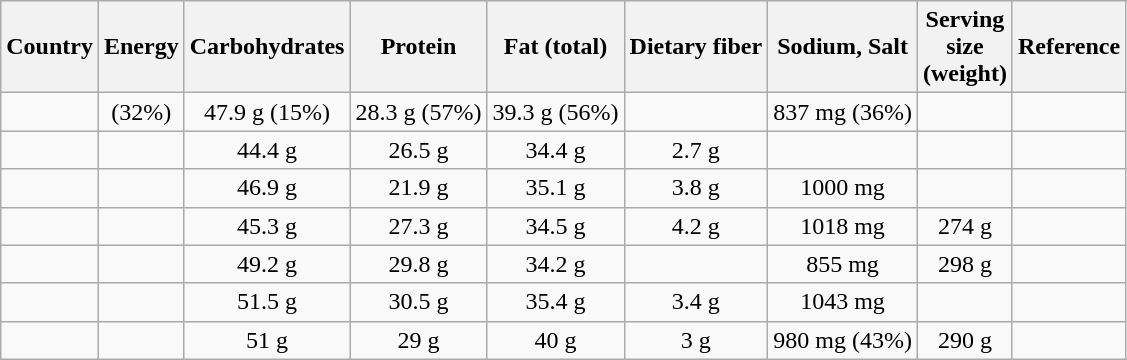<table class="wikitable sortable" style="text-align:center">
<tr>
<th>Country</th>
<th>Energy</th>
<th>Carbohydrates</th>
<th>Protein</th>
<th>Fat (total)</th>
<th>Dietary fiber</th>
<th>Sodium, Salt</th>
<th>Serving<br> size<br> (weight)</th>
<th>Reference</th>
</tr>
<tr>
<td align="left"></td>
<td><strong></strong> (32%)</td>
<td>47.9 g (15%)</td>
<td>28.3 g (57%)</td>
<td>39.3 g (56%)</td>
<td></td>
<td>837 mg (36%)</td>
<td></td>
<td></td>
</tr>
<tr>
<td align="left"></td>
<td><strong></strong></td>
<td>44.4 g</td>
<td>26.5 g</td>
<td>34.4 g</td>
<td>2.7 g</td>
<td></td>
<td></td>
<td></td>
</tr>
<tr>
<td align="left"></td>
<td><strong></strong></td>
<td>46.9 g</td>
<td>21.9 g</td>
<td>35.1 g</td>
<td>3.8 g</td>
<td>1000 mg</td>
<td></td>
<td></td>
</tr>
<tr>
<td align="left"></td>
<td><strong></strong></td>
<td>45.3 g</td>
<td>27.3 g</td>
<td>34.5 g</td>
<td>4.2 g</td>
<td>1018 mg</td>
<td>274 g</td>
<td></td>
</tr>
<tr>
<td align="left"></td>
<td><strong></strong></td>
<td>49.2 g</td>
<td>29.8 g</td>
<td>34.2 g</td>
<td></td>
<td>855 mg</td>
<td>298 g</td>
<td></td>
</tr>
<tr>
<td align="left"></td>
<td><strong></strong></td>
<td>51.5 g</td>
<td>30.5 g</td>
<td>35.4 g</td>
<td>3.4 g</td>
<td>1043 mg</td>
<td></td>
<td></td>
</tr>
<tr>
<td align="left"></td>
<td><strong></strong></td>
<td>51 g</td>
<td>29 g</td>
<td>40 g</td>
<td>3 g</td>
<td>980 mg (43%)</td>
<td>290 g</td>
<td></td>
</tr>
</table>
